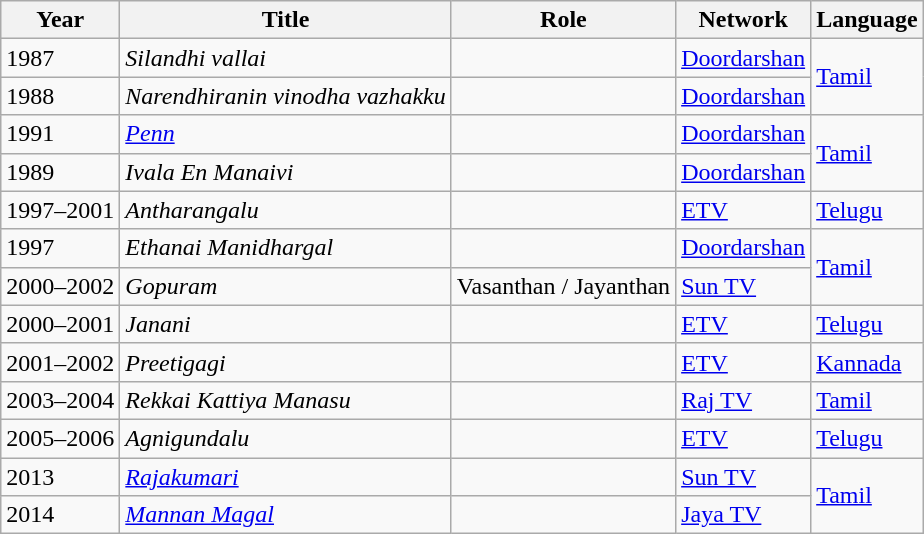<table class="wikitable sortable">
<tr>
<th scope="col">Year</th>
<th scope="col">Title</th>
<th scope="col">Role</th>
<th scope="col">Network</th>
<th scope="col">Language</th>
</tr>
<tr>
<td>1987</td>
<td><em>Silandhi vallai </em></td>
<td></td>
<td><a href='#'>Doordarshan</a></td>
<td rowspan="2"><a href='#'>Tamil</a></td>
</tr>
<tr>
<td>1988</td>
<td><em>Narendhiranin vinodha vazhakku </em></td>
<td></td>
<td><a href='#'>Doordarshan</a></td>
</tr>
<tr>
<td>1991</td>
<td><em><a href='#'>Penn</a></em></td>
<td></td>
<td><a href='#'>Doordarshan</a></td>
<td rowspan="2"><a href='#'>Tamil</a></td>
</tr>
<tr>
<td>1989</td>
<td><em>Ivala En Manaivi</em></td>
<td></td>
<td><a href='#'>Doordarshan</a></td>
</tr>
<tr>
<td>1997–2001</td>
<td><em>Antharangalu</em></td>
<td></td>
<td><a href='#'>ETV</a></td>
<td><a href='#'>Telugu</a></td>
</tr>
<tr>
<td>1997</td>
<td><em>Ethanai Manidhargal</em></td>
<td></td>
<td><a href='#'>Doordarshan</a></td>
<td rowspan="2"><a href='#'>Tamil</a></td>
</tr>
<tr>
<td>2000–2002</td>
<td><em>Gopuram</em></td>
<td>Vasanthan / Jayanthan</td>
<td><a href='#'>Sun TV</a></td>
</tr>
<tr>
<td>2000–2001</td>
<td><em>Janani</em></td>
<td></td>
<td><a href='#'>ETV</a></td>
<td><a href='#'>Telugu</a></td>
</tr>
<tr>
<td>2001–2002</td>
<td><em>Preetigagi</em></td>
<td></td>
<td><a href='#'>ETV</a></td>
<td><a href='#'>Kannada</a></td>
</tr>
<tr>
<td>2003–2004</td>
<td><em>Rekkai Kattiya Manasu</em></td>
<td></td>
<td><a href='#'>Raj TV</a></td>
<td><a href='#'>Tamil</a></td>
</tr>
<tr>
<td>2005–2006</td>
<td><em>Agnigundalu</em></td>
<td></td>
<td><a href='#'>ETV</a></td>
<td><a href='#'>Telugu</a></td>
</tr>
<tr>
<td>2013</td>
<td><em><a href='#'>Rajakumari</a></em></td>
<td></td>
<td><a href='#'>Sun TV</a></td>
<td rowspan="2"><a href='#'>Tamil</a></td>
</tr>
<tr>
<td>2014</td>
<td><em><a href='#'>Mannan Magal</a></em></td>
<td></td>
<td><a href='#'>Jaya TV</a></td>
</tr>
</table>
